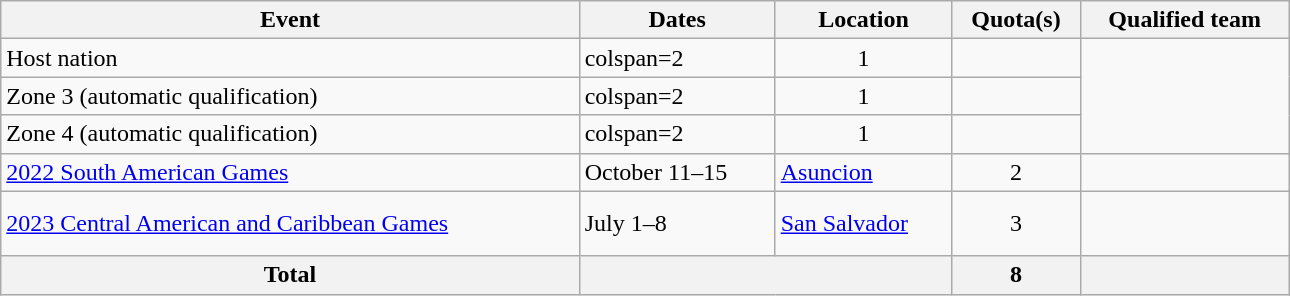<table class="wikitable" width=860>
<tr>
<th>Event</th>
<th>Dates</th>
<th>Location</th>
<th>Quota(s)</th>
<th>Qualified team</th>
</tr>
<tr>
<td>Host nation</td>
<td>colspan=2 </td>
<td align=center>1</td>
<td></td>
</tr>
<tr>
<td>Zone 3 (automatic qualification)</td>
<td>colspan=2 </td>
<td align=center>1</td>
<td></td>
</tr>
<tr>
<td>Zone 4 (automatic qualification)</td>
<td>colspan=2 </td>
<td align=center>1</td>
<td></td>
</tr>
<tr>
<td><a href='#'>2022 South American Games</a></td>
<td>October 11–15</td>
<td> <a href='#'>Asuncion</a></td>
<td align=center>2</td>
<td><br></td>
</tr>
<tr>
<td><a href='#'>2023 Central American and Caribbean Games</a></td>
<td>July 1–8</td>
<td> <a href='#'>San Salvador</a></td>
<td align=center>3</td>
<td><br><br></td>
</tr>
<tr>
<th>Total</th>
<th colspan="2"></th>
<th>8</th>
<th></th>
</tr>
</table>
